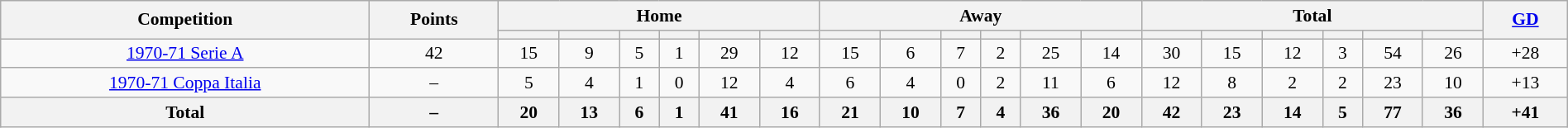<table class="wikitable" style="font-size:90%;width:100%;margin:auto;clear:both;text-align:center;">
<tr>
<th rowspan="2">Competition</th>
<th rowspan="2">Points</th>
<th colspan="6">Home</th>
<th colspan="6">Away</th>
<th colspan="6">Total</th>
<th rowspan="2"><a href='#'>GD</a></th>
</tr>
<tr>
<th></th>
<th></th>
<th></th>
<th></th>
<th></th>
<th></th>
<th></th>
<th></th>
<th></th>
<th></th>
<th></th>
<th></th>
<th></th>
<th></th>
<th></th>
<th></th>
<th></th>
<th></th>
</tr>
<tr>
<td><a href='#'>1970-71 Serie A</a></td>
<td>42</td>
<td>15</td>
<td>9</td>
<td>5</td>
<td>1</td>
<td>29</td>
<td>12</td>
<td>15</td>
<td>6</td>
<td>7</td>
<td>2</td>
<td>25</td>
<td>14</td>
<td>30</td>
<td>15</td>
<td>12</td>
<td>3</td>
<td>54</td>
<td>26</td>
<td>+28</td>
</tr>
<tr>
<td><a href='#'>1970-71 Coppa Italia</a></td>
<td>–</td>
<td>5</td>
<td>4</td>
<td>1</td>
<td>0</td>
<td>12</td>
<td>4</td>
<td>6</td>
<td>4</td>
<td>0</td>
<td>2</td>
<td>11</td>
<td>6</td>
<td>12</td>
<td>8</td>
<td>2</td>
<td>2</td>
<td>23</td>
<td>10</td>
<td>+13</td>
</tr>
<tr>
<th>Total</th>
<th>–</th>
<th>20</th>
<th>13</th>
<th>6</th>
<th>1</th>
<th>41</th>
<th>16</th>
<th>21</th>
<th>10</th>
<th>7</th>
<th>4</th>
<th>36</th>
<th>20</th>
<th>42</th>
<th>23</th>
<th>14</th>
<th>5</th>
<th>77</th>
<th>36</th>
<th>+41</th>
</tr>
</table>
